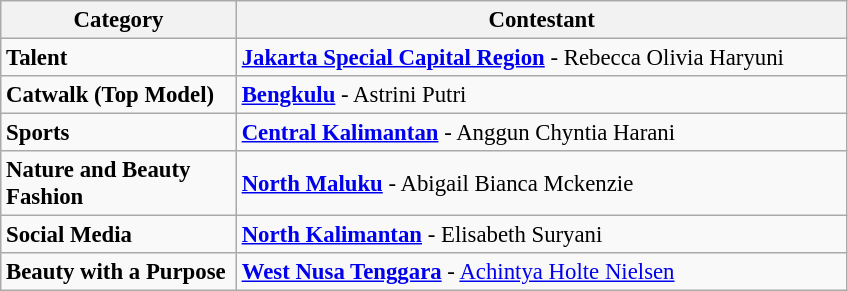<table class="wikitable" style="font-size: 95%;">
<tr>
<th width="150">Category</th>
<th width="400">Contestant</th>
</tr>
<tr>
<td><strong>Talent</strong></td>
<td> <strong><a href='#'>Jakarta Special Capital Region</a></strong> - Rebecca Olivia Haryuni</td>
</tr>
<tr>
<td><strong>Catwalk (Top Model)</strong></td>
<td> <strong><a href='#'>Bengkulu</a></strong> - Astrini Putri</td>
</tr>
<tr>
<td><strong>Sports</strong></td>
<td>  <strong><a href='#'>Central Kalimantan</a></strong> - Anggun Chyntia Harani</td>
</tr>
<tr>
<td><strong>Nature and Beauty Fashion</strong></td>
<td> <strong><a href='#'>North Maluku</a></strong> - Abigail Bianca Mckenzie</td>
</tr>
<tr>
<td><strong>Social Media</strong></td>
<td> <strong><a href='#'>North Kalimantan</a></strong> - Elisabeth Suryani</td>
</tr>
<tr>
<td><strong>Beauty with a Purpose</strong></td>
<td> <strong><a href='#'>West Nusa Tenggara</a></strong> - <a href='#'>Achintya Holte Nielsen</a></td>
</tr>
</table>
